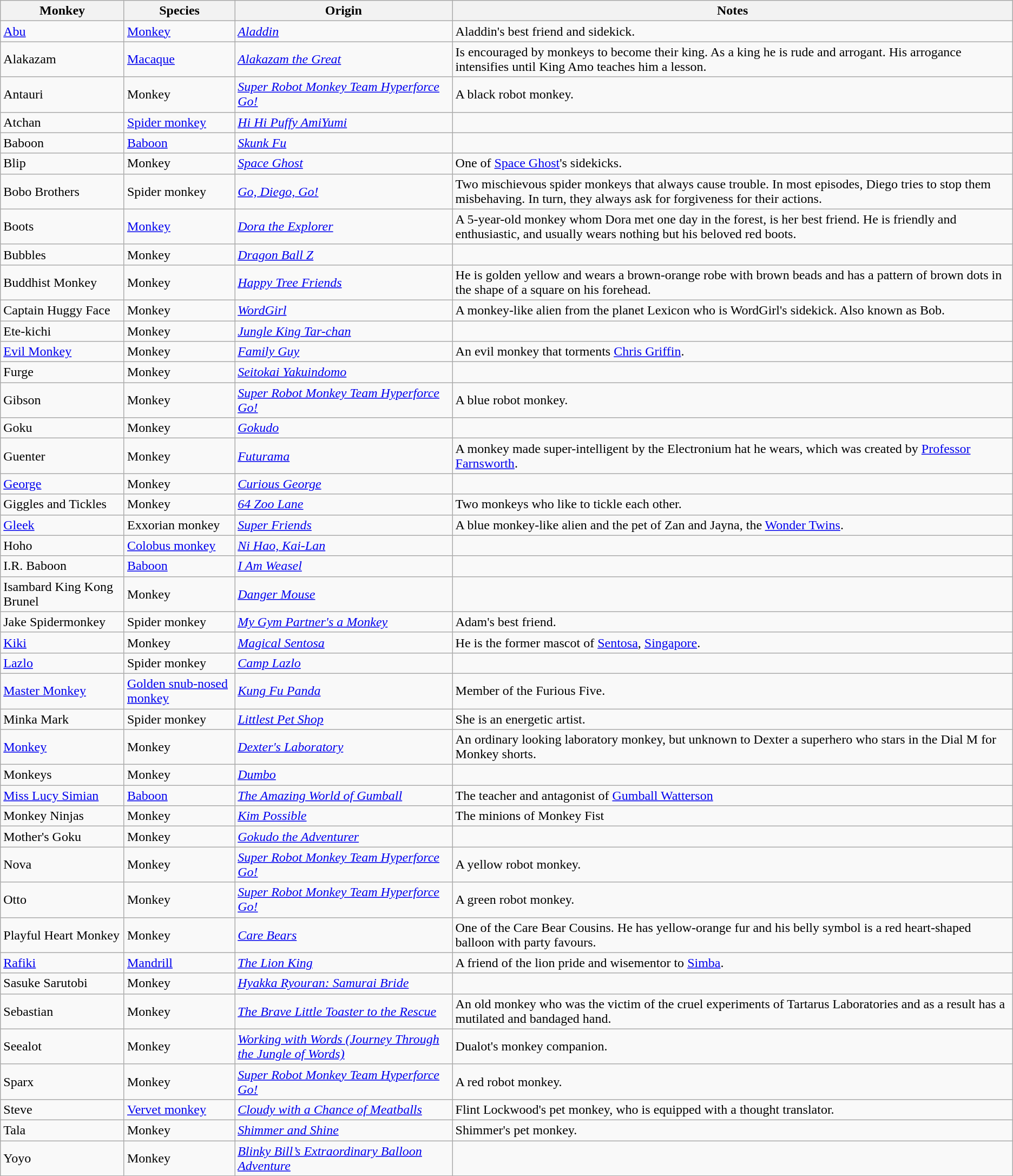<table class="wikitable sortable">
<tr>
<th>Monkey</th>
<th>Species</th>
<th>Origin</th>
<th>Notes</th>
</tr>
<tr>
<td><a href='#'>Abu</a></td>
<td><a href='#'>Monkey</a></td>
<td><em><a href='#'>Aladdin</a></em></td>
<td>Aladdin's best friend and sidekick.</td>
</tr>
<tr>
<td>Alakazam</td>
<td><a href='#'>Macaque</a></td>
<td><em><a href='#'>Alakazam the Great</a></em></td>
<td>Is encouraged by monkeys to become their king. As a king he is rude and arrogant. His arrogance intensifies until King Amo teaches him a lesson.</td>
</tr>
<tr>
<td>Antauri</td>
<td>Monkey</td>
<td><em><a href='#'>Super Robot Monkey Team Hyperforce Go!</a></em></td>
<td>A black robot monkey.</td>
</tr>
<tr>
<td>Atchan</td>
<td><a href='#'>Spider monkey</a></td>
<td><em><a href='#'>Hi Hi Puffy AmiYumi</a></em></td>
</tr>
<tr>
<td>Baboon</td>
<td><a href='#'>Baboon</a></td>
<td><em><a href='#'>Skunk Fu</a></em></td>
<td></td>
</tr>
<tr>
<td>Blip</td>
<td>Monkey</td>
<td><em><a href='#'>Space Ghost</a></em></td>
<td>One of <a href='#'>Space Ghost</a>'s sidekicks.</td>
</tr>
<tr>
<td>Bobo Brothers</td>
<td>Spider monkey</td>
<td><em><a href='#'>Go, Diego, Go!</a></em></td>
<td>Two mischievous spider monkeys that always cause trouble. In most episodes, Diego tries to stop them misbehaving. In turn, they always ask for forgiveness for their actions.</td>
</tr>
<tr>
<td>Boots</td>
<td><a href='#'>Monkey</a></td>
<td><em><a href='#'>Dora the Explorer</a></em></td>
<td>A 5-year-old monkey whom Dora met one day in the forest, is her best friend. He is friendly and enthusiastic, and usually wears nothing but his beloved red boots.</td>
</tr>
<tr>
<td>Bubbles</td>
<td>Monkey</td>
<td><em><a href='#'>Dragon Ball Z</a></em></td>
<td></td>
</tr>
<tr>
<td>Buddhist Monkey</td>
<td>Monkey</td>
<td><em><a href='#'>Happy Tree Friends</a></em></td>
<td>He is golden yellow and wears a brown-orange robe with brown beads and has a pattern of brown dots in the shape of a square on his forehead.</td>
</tr>
<tr>
<td>Captain Huggy Face</td>
<td>Monkey</td>
<td><em><a href='#'>WordGirl</a></em></td>
<td>A monkey-like alien from the planet Lexicon who is WordGirl's sidekick. Also known as Bob.</td>
</tr>
<tr>
<td>Ete-kichi</td>
<td>Monkey</td>
<td><em><a href='#'>Jungle King Tar-chan</a></em></td>
<td></td>
</tr>
<tr>
<td><a href='#'>Evil Monkey</a></td>
<td>Monkey</td>
<td><em><a href='#'>Family Guy</a></em></td>
<td>An evil monkey that torments <a href='#'>Chris Griffin</a>.</td>
</tr>
<tr>
<td>Furge</td>
<td>Monkey</td>
<td><em><a href='#'>Seitokai Yakuindomo</a></em></td>
<td></td>
</tr>
<tr>
<td>Gibson</td>
<td>Monkey</td>
<td><em><a href='#'>Super Robot Monkey Team Hyperforce Go!</a></em></td>
<td>A blue robot monkey.</td>
</tr>
<tr>
<td>Goku</td>
<td>Monkey</td>
<td><em><a href='#'>Gokudo</a></em></td>
<td></td>
</tr>
<tr>
<td>Guenter</td>
<td>Monkey</td>
<td><em><a href='#'>Futurama</a></em></td>
<td>A monkey made super-intelligent by the Electronium hat he wears, which was created by <a href='#'>Professor Farnsworth</a>.</td>
</tr>
<tr>
<td><a href='#'>George</a></td>
<td>Monkey</td>
<td><em><a href='#'>Curious George</a></em></td>
<td></td>
</tr>
<tr>
<td>Giggles and Tickles</td>
<td>Monkey</td>
<td><em><a href='#'>64 Zoo Lane</a></em></td>
<td>Two monkeys who like to tickle each other.</td>
</tr>
<tr>
<td><a href='#'>Gleek</a></td>
<td>Exxorian monkey</td>
<td><em><a href='#'>Super Friends</a></em></td>
<td>A blue monkey-like alien and the pet of Zan and Jayna, the <a href='#'>Wonder Twins</a>.</td>
</tr>
<tr>
<td>Hoho</td>
<td><a href='#'>Colobus monkey</a></td>
<td><em><a href='#'>Ni Hao, Kai-Lan</a></em></td>
<td></td>
</tr>
<tr>
<td>I.R. Baboon</td>
<td><a href='#'>Baboon</a></td>
<td><em><a href='#'>I Am Weasel</a></em></td>
<td></td>
</tr>
<tr>
<td>Isambard King Kong Brunel</td>
<td>Monkey</td>
<td><em><a href='#'>Danger Mouse</a></em></td>
<td></td>
</tr>
<tr>
<td>Jake Spidermonkey</td>
<td>Spider monkey</td>
<td><em><a href='#'>My Gym Partner's a Monkey</a></em></td>
<td>Adam's best friend.</td>
</tr>
<tr>
<td><a href='#'>Kiki</a></td>
<td>Monkey</td>
<td><em><a href='#'>Magical Sentosa</a></em></td>
<td>He is the former mascot of <a href='#'>Sentosa</a>, <a href='#'>Singapore</a>.</td>
</tr>
<tr>
<td><a href='#'>Lazlo</a></td>
<td>Spider monkey</td>
<td><em><a href='#'>Camp Lazlo</a></em></td>
<td></td>
</tr>
<tr>
<td><a href='#'>Master Monkey</a></td>
<td><a href='#'>Golden snub-nosed monkey</a></td>
<td><em><a href='#'>Kung Fu Panda</a></em></td>
<td>Member of the Furious Five.</td>
</tr>
<tr>
<td>Minka Mark</td>
<td>Spider monkey</td>
<td><em><a href='#'>Littlest Pet Shop</a></em></td>
<td>She is an energetic artist.</td>
</tr>
<tr>
<td><a href='#'>Monkey</a></td>
<td>Monkey</td>
<td><em><a href='#'>Dexter's Laboratory</a></em></td>
<td>An ordinary looking laboratory monkey, but unknown to Dexter a superhero who stars in the Dial M for Monkey shorts.</td>
</tr>
<tr>
<td>Monkeys</td>
<td>Monkey</td>
<td><em><a href='#'>Dumbo</a></em></td>
<td></td>
</tr>
<tr>
<td><a href='#'>Miss Lucy Simian</a></td>
<td><a href='#'>Baboon</a></td>
<td><em><a href='#'>The Amazing World of Gumball</a></em></td>
<td>The teacher and antagonist of <a href='#'>Gumball Watterson</a></td>
</tr>
<tr>
<td>Monkey Ninjas</td>
<td>Monkey</td>
<td><em><a href='#'>Kim Possible</a></em></td>
<td>The minions of Monkey Fist</td>
</tr>
<tr>
<td>Mother's Goku</td>
<td>Monkey</td>
<td><em><a href='#'>Gokudo the Adventurer</a></em></td>
<td></td>
</tr>
<tr>
<td>Nova</td>
<td>Monkey</td>
<td><em><a href='#'>Super Robot Monkey Team Hyperforce Go!</a></em></td>
<td>A yellow robot monkey.</td>
</tr>
<tr>
<td>Otto</td>
<td>Monkey</td>
<td><em><a href='#'>Super Robot Monkey Team Hyperforce Go!</a></em></td>
<td>A green robot monkey.</td>
</tr>
<tr>
<td>Playful Heart Monkey</td>
<td>Monkey</td>
<td><em><a href='#'>Care Bears</a></em></td>
<td>One of the Care Bear Cousins. He has yellow-orange fur and his belly symbol is a red heart-shaped balloon with party favours.</td>
</tr>
<tr>
<td><a href='#'>Rafiki</a></td>
<td><a href='#'>Mandrill</a></td>
<td><em><a href='#'>The Lion King</a></em></td>
<td>A friend of the lion pride and wisementor to <a href='#'>Simba</a>.</td>
</tr>
<tr>
<td>Sasuke Sarutobi</td>
<td>Monkey</td>
<td><em><a href='#'>Hyakka Ryouran: Samurai Bride</a></em></td>
<td></td>
</tr>
<tr>
<td>Sebastian</td>
<td>Monkey</td>
<td><em><a href='#'>The Brave Little Toaster to the Rescue</a></em></td>
<td>An old monkey who was the victim of the cruel experiments of Tartarus Laboratories and as a result has a mutilated and bandaged hand.</td>
</tr>
<tr>
<td>Seealot</td>
<td>Monkey</td>
<td><em><a href='#'>Working with Words (Journey Through the Jungle of Words)</a></em></td>
<td>Dualot's monkey companion.</td>
</tr>
<tr>
<td>Sparx</td>
<td>Monkey</td>
<td><em><a href='#'>Super Robot Monkey Team Hyperforce Go!</a></em></td>
<td>A red robot monkey.</td>
</tr>
<tr>
<td>Steve</td>
<td><a href='#'>Vervet monkey</a></td>
<td><a href='#'><em>Cloudy with a Chance of Meatballs</em></a></td>
<td>Flint Lockwood's pet monkey, who is equipped with a thought translator.</td>
</tr>
<tr>
<td>Tala</td>
<td>Monkey</td>
<td><em><a href='#'>Shimmer and Shine</a></em></td>
<td>Shimmer's pet monkey.</td>
</tr>
<tr>
<td>Yoyo</td>
<td>Monkey</td>
<td><em><a href='#'>Blinky Bill’s Extraordinary Balloon Adventure</a></em></td>
<td></td>
</tr>
</table>
